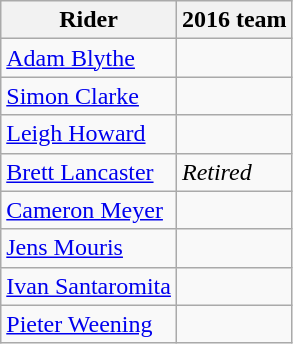<table class="wikitable">
<tr>
<th>Rider</th>
<th>2016 team</th>
</tr>
<tr>
<td><a href='#'>Adam Blythe</a></td>
<td></td>
</tr>
<tr>
<td><a href='#'>Simon Clarke</a></td>
<td></td>
</tr>
<tr>
<td><a href='#'>Leigh Howard</a></td>
<td></td>
</tr>
<tr>
<td><a href='#'>Brett Lancaster</a></td>
<td><em>Retired</em></td>
</tr>
<tr>
<td><a href='#'>Cameron Meyer</a></td>
<td></td>
</tr>
<tr>
<td><a href='#'>Jens Mouris</a></td>
<td></td>
</tr>
<tr>
<td><a href='#'>Ivan Santaromita</a></td>
<td></td>
</tr>
<tr>
<td><a href='#'>Pieter Weening</a></td>
<td></td>
</tr>
</table>
